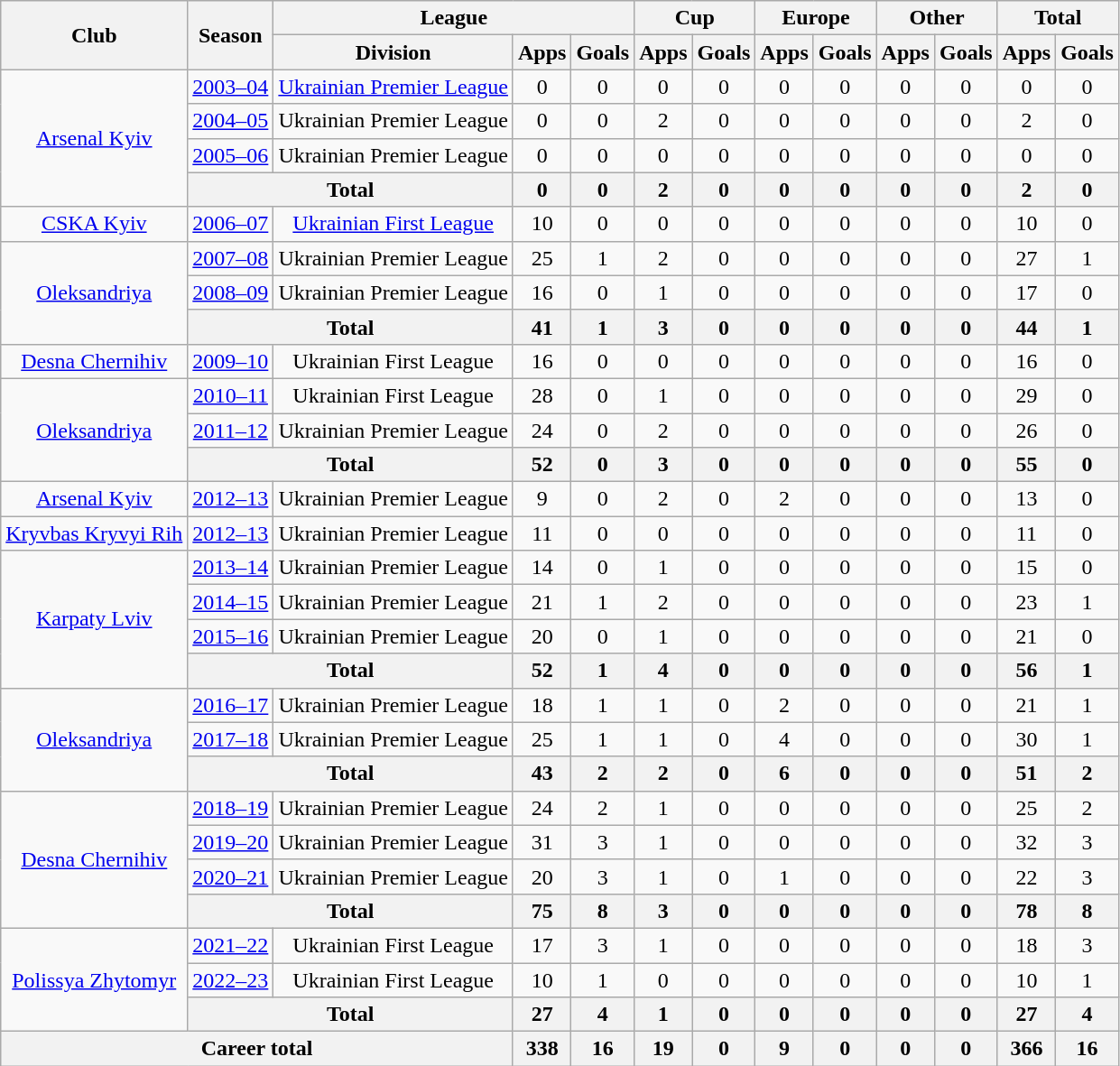<table class="wikitable" style="text-align:center">
<tr>
<th rowspan="2">Club</th>
<th rowspan="2">Season</th>
<th colspan="3">League</th>
<th colspan="2">Cup</th>
<th colspan="2">Europe</th>
<th colspan="2">Other</th>
<th colspan="2">Total</th>
</tr>
<tr>
<th>Division</th>
<th>Apps</th>
<th>Goals</th>
<th>Apps</th>
<th>Goals</th>
<th>Apps</th>
<th>Goals</th>
<th>Apps</th>
<th>Goals</th>
<th>Apps</th>
<th>Goals</th>
</tr>
<tr>
<td rowspan="4"><a href='#'>Arsenal Kyiv</a></td>
<td><a href='#'>2003–04</a></td>
<td><a href='#'>Ukrainian Premier League</a></td>
<td>0</td>
<td>0</td>
<td>0</td>
<td>0</td>
<td>0</td>
<td>0</td>
<td>0</td>
<td>0</td>
<td>0</td>
<td>0</td>
</tr>
<tr>
<td><a href='#'>2004–05</a></td>
<td>Ukrainian Premier League</td>
<td>0</td>
<td>0</td>
<td>2</td>
<td>0</td>
<td>0</td>
<td>0</td>
<td>0</td>
<td>0</td>
<td>2</td>
<td>0</td>
</tr>
<tr>
<td><a href='#'>2005–06</a></td>
<td>Ukrainian Premier League</td>
<td>0</td>
<td>0</td>
<td>0</td>
<td>0</td>
<td>0</td>
<td>0</td>
<td>0</td>
<td>0</td>
<td>0</td>
<td>0</td>
</tr>
<tr>
<th colspan="2">Total</th>
<th>0</th>
<th>0</th>
<th>2</th>
<th>0</th>
<th>0</th>
<th>0</th>
<th>0</th>
<th>0</th>
<th>2</th>
<th>0</th>
</tr>
<tr>
<td><a href='#'>CSKA Kyiv</a></td>
<td><a href='#'>2006–07</a></td>
<td><a href='#'>Ukrainian First League</a></td>
<td>10</td>
<td>0</td>
<td>0</td>
<td>0</td>
<td>0</td>
<td>0</td>
<td>0</td>
<td>0</td>
<td>10</td>
<td>0</td>
</tr>
<tr>
<td rowspan="3"><a href='#'>Oleksandriya</a></td>
<td><a href='#'>2007–08</a></td>
<td>Ukrainian Premier League</td>
<td>25</td>
<td>1</td>
<td>2</td>
<td>0</td>
<td>0</td>
<td>0</td>
<td>0</td>
<td>0</td>
<td>27</td>
<td>1</td>
</tr>
<tr>
<td><a href='#'>2008–09</a></td>
<td>Ukrainian Premier League</td>
<td>16</td>
<td>0</td>
<td>1</td>
<td>0</td>
<td>0</td>
<td>0</td>
<td>0</td>
<td>0</td>
<td>17</td>
<td>0</td>
</tr>
<tr>
<th colspan="2">Total</th>
<th>41</th>
<th>1</th>
<th>3</th>
<th>0</th>
<th>0</th>
<th>0</th>
<th>0</th>
<th>0</th>
<th>44</th>
<th>1</th>
</tr>
<tr>
<td><a href='#'>Desna Chernihiv</a></td>
<td><a href='#'>2009–10</a></td>
<td>Ukrainian First League</td>
<td>16</td>
<td>0</td>
<td>0</td>
<td>0</td>
<td>0</td>
<td>0</td>
<td>0</td>
<td>0</td>
<td>16</td>
<td>0</td>
</tr>
<tr>
<td rowspan="3"><a href='#'>Oleksandriya</a></td>
<td><a href='#'>2010–11</a></td>
<td>Ukrainian First League</td>
<td>28</td>
<td>0</td>
<td>1</td>
<td>0</td>
<td>0</td>
<td>0</td>
<td>0</td>
<td>0</td>
<td>29</td>
<td>0</td>
</tr>
<tr>
<td><a href='#'>2011–12</a></td>
<td>Ukrainian Premier League</td>
<td>24</td>
<td>0</td>
<td>2</td>
<td>0</td>
<td>0</td>
<td>0</td>
<td>0</td>
<td>0</td>
<td>26</td>
<td>0</td>
</tr>
<tr>
<th colspan="2">Total</th>
<th>52</th>
<th>0</th>
<th>3</th>
<th>0</th>
<th>0</th>
<th>0</th>
<th>0</th>
<th>0</th>
<th>55</th>
<th>0</th>
</tr>
<tr>
<td><a href='#'>Arsenal Kyiv</a></td>
<td><a href='#'>2012–13</a></td>
<td>Ukrainian Premier League</td>
<td>9</td>
<td>0</td>
<td>2</td>
<td>0</td>
<td>2</td>
<td>0</td>
<td>0</td>
<td>0</td>
<td>13</td>
<td>0</td>
</tr>
<tr>
<td><a href='#'>Kryvbas Kryvyi Rih</a></td>
<td><a href='#'>2012–13</a></td>
<td>Ukrainian Premier League</td>
<td>11</td>
<td>0</td>
<td>0</td>
<td>0</td>
<td>0</td>
<td>0</td>
<td>0</td>
<td>0</td>
<td>11</td>
<td>0</td>
</tr>
<tr>
<td rowspan="4"><a href='#'>Karpaty Lviv</a></td>
<td><a href='#'>2013–14</a></td>
<td>Ukrainian Premier League</td>
<td>14</td>
<td>0</td>
<td>1</td>
<td>0</td>
<td>0</td>
<td>0</td>
<td>0</td>
<td>0</td>
<td>15</td>
<td>0</td>
</tr>
<tr>
<td><a href='#'>2014–15</a></td>
<td>Ukrainian Premier League</td>
<td>21</td>
<td>1</td>
<td>2</td>
<td>0</td>
<td>0</td>
<td>0</td>
<td>0</td>
<td>0</td>
<td>23</td>
<td>1</td>
</tr>
<tr>
<td><a href='#'>2015–16</a></td>
<td>Ukrainian Premier League</td>
<td>20</td>
<td>0</td>
<td>1</td>
<td>0</td>
<td>0</td>
<td>0</td>
<td>0</td>
<td>0</td>
<td>21</td>
<td>0</td>
</tr>
<tr>
<th colspan="2">Total</th>
<th>52</th>
<th>1</th>
<th>4</th>
<th>0</th>
<th>0</th>
<th>0</th>
<th>0</th>
<th>0</th>
<th>56</th>
<th>1</th>
</tr>
<tr>
<td rowspan="3"><a href='#'>Oleksandriya</a></td>
<td><a href='#'>2016–17</a></td>
<td>Ukrainian Premier League</td>
<td>18</td>
<td>1</td>
<td>1</td>
<td>0</td>
<td>2</td>
<td>0</td>
<td>0</td>
<td>0</td>
<td>21</td>
<td>1</td>
</tr>
<tr>
<td><a href='#'>2017–18</a></td>
<td>Ukrainian Premier League</td>
<td>25</td>
<td>1</td>
<td>1</td>
<td>0</td>
<td>4</td>
<td>0</td>
<td>0</td>
<td>0</td>
<td>30</td>
<td>1</td>
</tr>
<tr>
<th colspan="2">Total</th>
<th>43</th>
<th>2</th>
<th>2</th>
<th>0</th>
<th>6</th>
<th>0</th>
<th>0</th>
<th>0</th>
<th>51</th>
<th>2</th>
</tr>
<tr>
<td rowspan="4"><a href='#'>Desna Chernihiv</a></td>
<td><a href='#'>2018–19</a></td>
<td>Ukrainian Premier League</td>
<td>24</td>
<td>2</td>
<td>1</td>
<td>0</td>
<td>0</td>
<td>0</td>
<td>0</td>
<td>0</td>
<td>25</td>
<td>2</td>
</tr>
<tr>
<td><a href='#'>2019–20</a></td>
<td>Ukrainian Premier League</td>
<td>31</td>
<td>3</td>
<td>1</td>
<td>0</td>
<td>0</td>
<td>0</td>
<td>0</td>
<td>0</td>
<td>32</td>
<td>3</td>
</tr>
<tr>
<td><a href='#'>2020–21</a></td>
<td>Ukrainian Premier League</td>
<td>20</td>
<td>3</td>
<td>1</td>
<td>0</td>
<td>1</td>
<td>0</td>
<td>0</td>
<td>0</td>
<td>22</td>
<td>3</td>
</tr>
<tr>
<th colspan="2">Total</th>
<th>75</th>
<th>8</th>
<th>3</th>
<th>0</th>
<th>0</th>
<th>0</th>
<th>0</th>
<th>0</th>
<th>78</th>
<th>8</th>
</tr>
<tr>
<td rowspan="3"><a href='#'>Polissya Zhytomyr</a></td>
<td><a href='#'>2021–22</a></td>
<td>Ukrainian First League</td>
<td>17</td>
<td>3</td>
<td>1</td>
<td>0</td>
<td>0</td>
<td>0</td>
<td>0</td>
<td>0</td>
<td>18</td>
<td>3</td>
</tr>
<tr>
<td><a href='#'>2022–23</a></td>
<td>Ukrainian First League</td>
<td>10</td>
<td>1</td>
<td>0</td>
<td>0</td>
<td>0</td>
<td>0</td>
<td>0</td>
<td>0</td>
<td>10</td>
<td>1</td>
</tr>
<tr>
<th colspan="2">Total</th>
<th>27</th>
<th>4</th>
<th>1</th>
<th>0</th>
<th>0</th>
<th>0</th>
<th>0</th>
<th>0</th>
<th>27</th>
<th>4</th>
</tr>
<tr>
<th colspan="3">Career total</th>
<th>338</th>
<th>16</th>
<th>19</th>
<th>0</th>
<th>9</th>
<th>0</th>
<th>0</th>
<th>0</th>
<th>366</th>
<th>16</th>
</tr>
</table>
